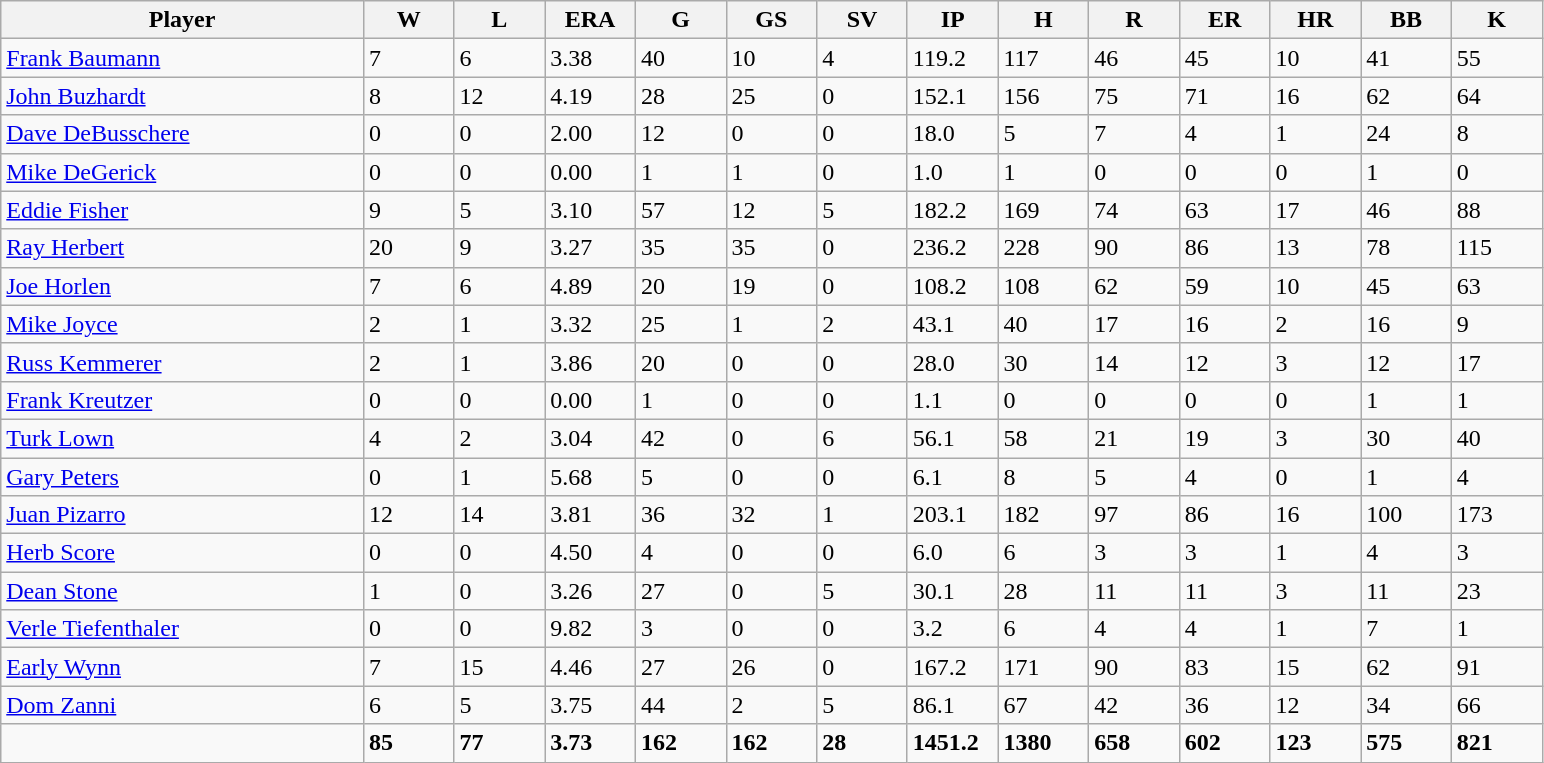<table class="wikitable sortable">
<tr>
<th style="width:20%;">Player</th>
<th style="width:5%;">W</th>
<th style="width:5%;">L</th>
<th style="width:5%;">ERA</th>
<th style="width:5%;">G</th>
<th style="width:5%;">GS</th>
<th style="width:5%;">SV</th>
<th style="width:5%;">IP</th>
<th style="width:5%;">H</th>
<th style="width:5%;">R</th>
<th style="width:5%;">ER</th>
<th style="width:5%;">HR</th>
<th style="width:5%;">BB</th>
<th style="width:5%;">K</th>
</tr>
<tr>
<td><a href='#'>Frank Baumann</a></td>
<td>7</td>
<td>6</td>
<td>3.38</td>
<td>40</td>
<td>10</td>
<td>4</td>
<td>119.2</td>
<td>117</td>
<td>46</td>
<td>45</td>
<td>10</td>
<td>41</td>
<td>55</td>
</tr>
<tr>
<td><a href='#'>John Buzhardt</a></td>
<td>8</td>
<td>12</td>
<td>4.19</td>
<td>28</td>
<td>25</td>
<td>0</td>
<td>152.1</td>
<td>156</td>
<td>75</td>
<td>71</td>
<td>16</td>
<td>62</td>
<td>64</td>
</tr>
<tr>
<td><a href='#'>Dave DeBusschere</a></td>
<td>0</td>
<td>0</td>
<td>2.00</td>
<td>12</td>
<td>0</td>
<td>0</td>
<td>18.0</td>
<td>5</td>
<td>7</td>
<td>4</td>
<td>1</td>
<td>24</td>
<td>8</td>
</tr>
<tr>
<td><a href='#'>Mike DeGerick</a></td>
<td>0</td>
<td>0</td>
<td>0.00</td>
<td>1</td>
<td>1</td>
<td>0</td>
<td>1.0</td>
<td>1</td>
<td>0</td>
<td>0</td>
<td>0</td>
<td>1</td>
<td>0</td>
</tr>
<tr>
<td><a href='#'>Eddie Fisher</a></td>
<td>9</td>
<td>5</td>
<td>3.10</td>
<td>57</td>
<td>12</td>
<td>5</td>
<td>182.2</td>
<td>169</td>
<td>74</td>
<td>63</td>
<td>17</td>
<td>46</td>
<td>88</td>
</tr>
<tr>
<td><a href='#'>Ray Herbert</a></td>
<td>20</td>
<td>9</td>
<td>3.27</td>
<td>35</td>
<td>35</td>
<td>0</td>
<td>236.2</td>
<td>228</td>
<td>90</td>
<td>86</td>
<td>13</td>
<td>78</td>
<td>115</td>
</tr>
<tr>
<td><a href='#'>Joe Horlen</a></td>
<td>7</td>
<td>6</td>
<td>4.89</td>
<td>20</td>
<td>19</td>
<td>0</td>
<td>108.2</td>
<td>108</td>
<td>62</td>
<td>59</td>
<td>10</td>
<td>45</td>
<td>63</td>
</tr>
<tr>
<td><a href='#'>Mike Joyce</a></td>
<td>2</td>
<td>1</td>
<td>3.32</td>
<td>25</td>
<td>1</td>
<td>2</td>
<td>43.1</td>
<td>40</td>
<td>17</td>
<td>16</td>
<td>2</td>
<td>16</td>
<td>9</td>
</tr>
<tr>
<td><a href='#'>Russ Kemmerer</a></td>
<td>2</td>
<td>1</td>
<td>3.86</td>
<td>20</td>
<td>0</td>
<td>0</td>
<td>28.0</td>
<td>30</td>
<td>14</td>
<td>12</td>
<td>3</td>
<td>12</td>
<td>17</td>
</tr>
<tr>
<td><a href='#'>Frank Kreutzer</a></td>
<td>0</td>
<td>0</td>
<td>0.00</td>
<td>1</td>
<td>0</td>
<td>0</td>
<td>1.1</td>
<td>0</td>
<td>0</td>
<td>0</td>
<td>0</td>
<td>1</td>
<td>1</td>
</tr>
<tr>
<td><a href='#'>Turk Lown</a></td>
<td>4</td>
<td>2</td>
<td>3.04</td>
<td>42</td>
<td>0</td>
<td>6</td>
<td>56.1</td>
<td>58</td>
<td>21</td>
<td>19</td>
<td>3</td>
<td>30</td>
<td>40</td>
</tr>
<tr>
<td><a href='#'>Gary Peters</a></td>
<td>0</td>
<td>1</td>
<td>5.68</td>
<td>5</td>
<td>0</td>
<td>0</td>
<td>6.1</td>
<td>8</td>
<td>5</td>
<td>4</td>
<td>0</td>
<td>1</td>
<td>4</td>
</tr>
<tr>
<td><a href='#'>Juan Pizarro</a></td>
<td>12</td>
<td>14</td>
<td>3.81</td>
<td>36</td>
<td>32</td>
<td>1</td>
<td>203.1</td>
<td>182</td>
<td>97</td>
<td>86</td>
<td>16</td>
<td>100</td>
<td>173</td>
</tr>
<tr>
<td><a href='#'>Herb Score</a></td>
<td>0</td>
<td>0</td>
<td>4.50</td>
<td>4</td>
<td>0</td>
<td>0</td>
<td>6.0</td>
<td>6</td>
<td>3</td>
<td>3</td>
<td>1</td>
<td>4</td>
<td>3</td>
</tr>
<tr>
<td><a href='#'>Dean Stone</a></td>
<td>1</td>
<td>0</td>
<td>3.26</td>
<td>27</td>
<td>0</td>
<td>5</td>
<td>30.1</td>
<td>28</td>
<td>11</td>
<td>11</td>
<td>3</td>
<td>11</td>
<td>23</td>
</tr>
<tr>
<td><a href='#'>Verle Tiefenthaler</a></td>
<td>0</td>
<td>0</td>
<td>9.82</td>
<td>3</td>
<td>0</td>
<td>0</td>
<td>3.2</td>
<td>6</td>
<td>4</td>
<td>4</td>
<td>1</td>
<td>7</td>
<td>1</td>
</tr>
<tr>
<td><a href='#'>Early Wynn</a></td>
<td>7</td>
<td>15</td>
<td>4.46</td>
<td>27</td>
<td>26</td>
<td>0</td>
<td>167.2</td>
<td>171</td>
<td>90</td>
<td>83</td>
<td>15</td>
<td>62</td>
<td>91</td>
</tr>
<tr>
<td><a href='#'>Dom Zanni</a></td>
<td>6</td>
<td>5</td>
<td>3.75</td>
<td>44</td>
<td>2</td>
<td>5</td>
<td>86.1</td>
<td>67</td>
<td>42</td>
<td>36</td>
<td>12</td>
<td>34</td>
<td>66</td>
</tr>
<tr class="sortbottom">
<td></td>
<td><strong>85</strong></td>
<td><strong>77</strong></td>
<td><strong>3.73</strong></td>
<td><strong>162</strong></td>
<td><strong>162</strong></td>
<td><strong>28</strong></td>
<td><strong>1451.2</strong></td>
<td><strong>1380</strong></td>
<td><strong>658</strong></td>
<td><strong>602</strong></td>
<td><strong>123</strong></td>
<td><strong>575</strong></td>
<td><strong>821</strong></td>
</tr>
</table>
